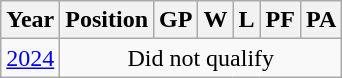<table class="wikitable" style="text-align: center;">
<tr>
<th>Year</th>
<th>Position</th>
<th>GP</th>
<th>W</th>
<th>L</th>
<th>PF</th>
<th>PA</th>
</tr>
<tr>
<td> <a href='#'>2024</a></td>
<td colspan=6>Did not qualify</td>
</tr>
</table>
